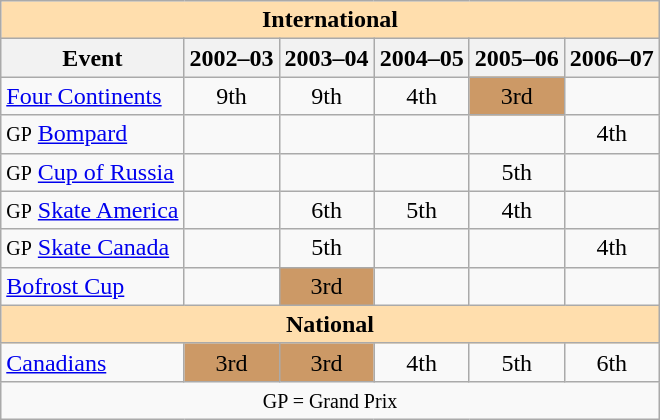<table class="wikitable" style="text-align:center">
<tr>
<th style="background-color: #ffdead; " colspan=6 align=center><strong>International</strong></th>
</tr>
<tr>
<th>Event</th>
<th>2002–03</th>
<th>2003–04</th>
<th>2004–05</th>
<th>2005–06</th>
<th>2006–07</th>
</tr>
<tr>
<td align=left><a href='#'>Four Continents</a></td>
<td>9th</td>
<td>9th</td>
<td>4th</td>
<td bgcolor=cc9966>3rd</td>
<td></td>
</tr>
<tr>
<td align=left><small>GP</small> <a href='#'>Bompard</a></td>
<td></td>
<td></td>
<td></td>
<td></td>
<td>4th</td>
</tr>
<tr>
<td align=left><small>GP</small> <a href='#'>Cup of Russia</a></td>
<td></td>
<td></td>
<td></td>
<td>5th</td>
<td></td>
</tr>
<tr>
<td align=left><small>GP</small> <a href='#'>Skate America</a></td>
<td></td>
<td>6th</td>
<td>5th</td>
<td>4th</td>
<td></td>
</tr>
<tr>
<td align=left><small>GP</small> <a href='#'>Skate Canada</a></td>
<td></td>
<td>5th</td>
<td></td>
<td></td>
<td>4th</td>
</tr>
<tr>
<td align=left><a href='#'>Bofrost Cup</a></td>
<td></td>
<td bgcolor=cc9966>3rd</td>
<td></td>
<td></td>
<td></td>
</tr>
<tr>
<th style="background-color: #ffdead; " colspan=6 align=center><strong>National</strong></th>
</tr>
<tr>
<td align=left><a href='#'>Canadians</a></td>
<td bgcolor=cc9966>3rd</td>
<td bgcolor=cc9966>3rd</td>
<td>4th</td>
<td>5th</td>
<td>6th</td>
</tr>
<tr>
<td colspan=6 align=center><small> GP = Grand Prix </small></td>
</tr>
</table>
